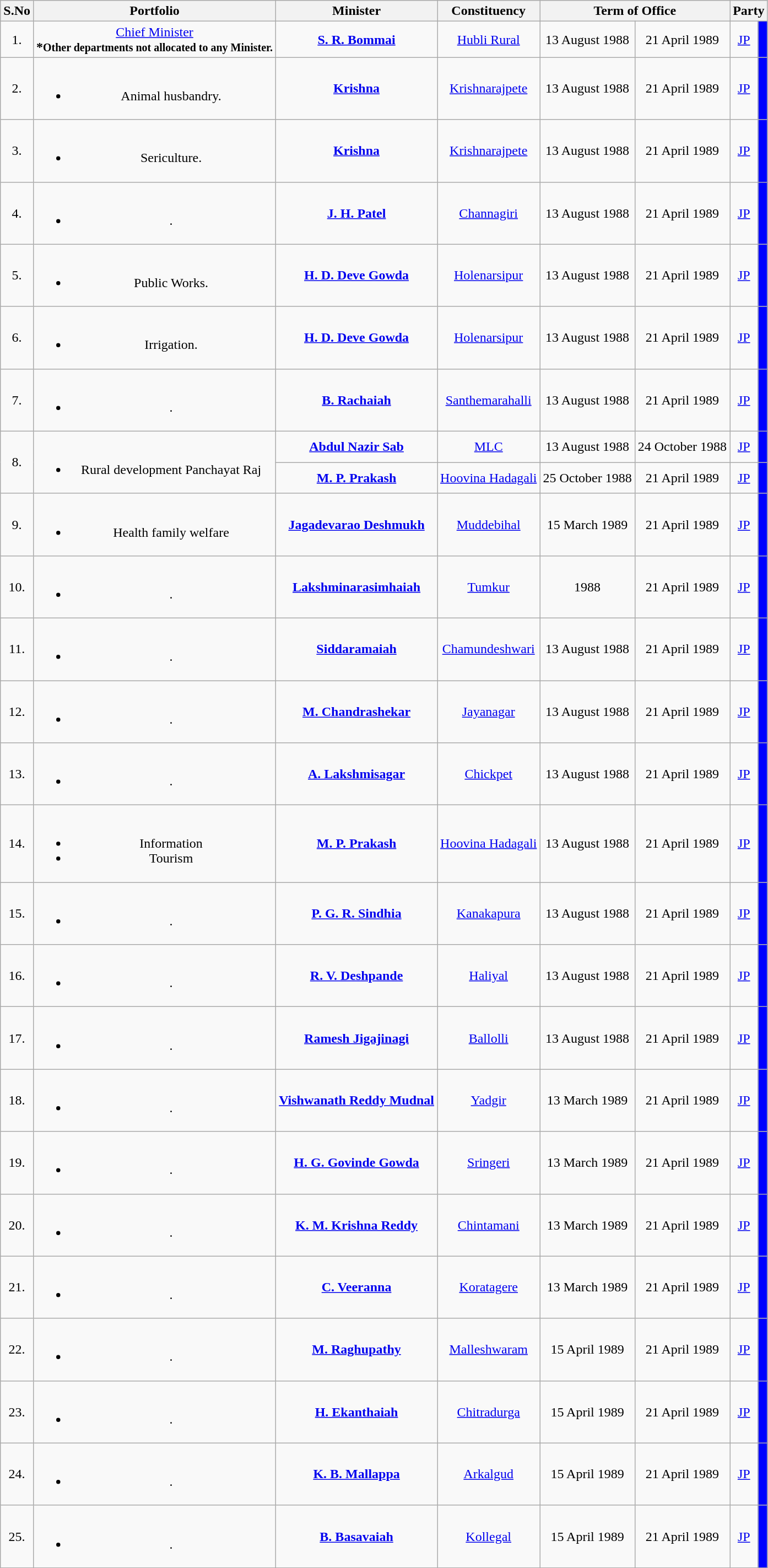<table class="wikitable sortable" style="text-align:center;">
<tr>
<th>S.No</th>
<th>Portfolio</th>
<th>Minister</th>
<th>Constituency</th>
<th colspan="2">Term of Office</th>
<th colspan="2" scope="col">Party</th>
</tr>
<tr>
<td>1.</td>
<td><a href='#'>Chief Minister</a><br><strong>*<small>Other departments not allocated to any Minister.</small></strong></td>
<td><strong><a href='#'>S. R. Bommai</a></strong><br></td>
<td><a href='#'>Hubli Rural</a></td>
<td>13 August 1988</td>
<td>21 April 1989</td>
<td><a href='#'>JP</a></td>
<td width="4px" bgcolor="#0000FF"></td>
</tr>
<tr style="text-align:center">
<td>2.</td>
<td><br><ul><li>Animal husbandry.</li></ul></td>
<td><strong><a href='#'>Krishna</a></strong></td>
<td><a href='#'>Krishnarajpete</a></td>
<td>13 August 1988</td>
<td>21 April 1989</td>
<td><a href='#'>JP</a></td>
<td width="4px" bgcolor="#0000FF"></td>
</tr>
<tr style="text-align:center">
<td>3.</td>
<td><br><ul><li>Sericulture.</li></ul></td>
<td><strong><a href='#'>Krishna</a></strong></td>
<td><a href='#'>Krishnarajpete</a></td>
<td>13 August 1988</td>
<td>21 April 1989</td>
<td><a href='#'>JP</a></td>
<td width="4px" bgcolor="#0000FF"></td>
</tr>
<tr style="text-align:center">
<td>4.</td>
<td><br><ul><li>.</li></ul></td>
<td><strong><a href='#'>J. H. Patel</a></strong></td>
<td><a href='#'>Channagiri</a></td>
<td>13 August 1988</td>
<td>21 April 1989</td>
<td><a href='#'>JP</a></td>
<td width="4px" bgcolor="#0000FF"></td>
</tr>
<tr style="text-align:center">
<td>5.</td>
<td><br><ul><li>Public Works.</li></ul></td>
<td><strong><a href='#'>H. D. Deve Gowda</a></strong></td>
<td><a href='#'>Holenarsipur</a></td>
<td>13 August 1988</td>
<td>21 April 1989</td>
<td><a href='#'>JP</a></td>
<td width="4px" bgcolor="#0000FF"></td>
</tr>
<tr style="text-align:center">
<td>6.</td>
<td><br><ul><li>Irrigation.</li></ul></td>
<td><strong><a href='#'>H. D. Deve Gowda</a></strong></td>
<td><a href='#'>Holenarsipur</a></td>
<td>13 August 1988</td>
<td>21 April 1989</td>
<td><a href='#'>JP</a></td>
<td width="4px" bgcolor="#0000FF"></td>
</tr>
<tr style="text-align:center">
<td>7.</td>
<td><br><ul><li>.</li></ul></td>
<td><strong><a href='#'>B. Rachaiah</a></strong></td>
<td><a href='#'>Santhemarahalli</a></td>
<td>13 August 1988</td>
<td>21 April 1989</td>
<td><a href='#'>JP</a></td>
<td width="4px" bgcolor="#0000FF"></td>
</tr>
<tr style="text-align:center">
<td rowspan="2">8.</td>
<td rowspan="2"><br><ul><li>Rural development  Panchayat Raj</li></ul></td>
<td><strong><a href='#'>Abdul Nazir Sab</a></strong></td>
<td><a href='#'>MLC</a></td>
<td>13 August 1988</td>
<td>24 October 1988</td>
<td><a href='#'>JP</a></td>
<td width="4px" bgcolor="#0000FF"></td>
</tr>
<tr>
<td><strong><a href='#'>M. P. Prakash</a></strong></td>
<td><a href='#'>Hoovina Hadagali</a></td>
<td>25 October 1988</td>
<td>21 April 1989</td>
<td><a href='#'>JP</a></td>
<td width="4px" bgcolor="#0000FF"></td>
</tr>
<tr style="text-align:center">
<td>9.</td>
<td><br><ul><li>Health  family welfare</li></ul></td>
<td><strong><a href='#'>Jagadevarao Deshmukh</a></strong></td>
<td><a href='#'>Muddebihal</a></td>
<td>15 March 1989</td>
<td>21 April 1989</td>
<td><a href='#'>JP</a></td>
<td width="4px" bgcolor="#0000FF"></td>
</tr>
<tr style="text-align:center">
<td>10.</td>
<td><br><ul><li>.</li></ul></td>
<td><strong><a href='#'>Lakshminarasimhaiah</a></strong></td>
<td><a href='#'>Tumkur</a></td>
<td>1988</td>
<td>21 April 1989</td>
<td><a href='#'>JP</a></td>
<td width="4px" bgcolor="#0000FF"></td>
</tr>
<tr>
<td>11.</td>
<td><br><ul><li>.</li></ul></td>
<td><strong><a href='#'>Siddaramaiah</a></strong></td>
<td><a href='#'>Chamundeshwari</a></td>
<td>13 August 1988</td>
<td>21 April 1989</td>
<td><a href='#'>JP</a></td>
<td width="4px" bgcolor="#0000FF"></td>
</tr>
<tr>
<td>12.</td>
<td><br><ul><li>.</li></ul></td>
<td><strong><a href='#'>M. Chandrashekar</a></strong></td>
<td><a href='#'>Jayanagar</a></td>
<td>13 August 1988</td>
<td>21 April 1989</td>
<td><a href='#'>JP</a></td>
<td width="4px" bgcolor="#0000FF"></td>
</tr>
<tr>
<td>13.</td>
<td><br><ul><li>.</li></ul></td>
<td><strong><a href='#'>A. Lakshmisagar</a></strong></td>
<td><a href='#'>Chickpet</a></td>
<td>13 August 1988</td>
<td>21 April 1989</td>
<td><a href='#'>JP</a></td>
<td width="4px" bgcolor="#0000FF"></td>
</tr>
<tr>
<td>14.</td>
<td><br><ul><li>Information</li><li>Tourism</li></ul></td>
<td><strong><a href='#'>M. P. Prakash</a></strong></td>
<td><a href='#'>Hoovina Hadagali</a></td>
<td>13 August 1988</td>
<td>21 April 1989</td>
<td><a href='#'>JP</a></td>
<td width="4px" bgcolor="#0000FF"></td>
</tr>
<tr>
<td>15.</td>
<td><br><ul><li>.</li></ul></td>
<td><strong><a href='#'>P. G. R. Sindhia</a></strong></td>
<td><a href='#'>Kanakapura</a></td>
<td>13 August 1988</td>
<td>21 April 1989</td>
<td><a href='#'>JP</a></td>
<td width="4px" bgcolor="#0000FF"></td>
</tr>
<tr>
<td>16.</td>
<td><br><ul><li>.</li></ul></td>
<td><strong><a href='#'>R. V. Deshpande</a></strong></td>
<td><a href='#'>Haliyal</a></td>
<td>13 August 1988</td>
<td>21 April 1989</td>
<td><a href='#'>JP</a></td>
<td width="4px" bgcolor="#0000FF"></td>
</tr>
<tr>
<td>17.</td>
<td><br><ul><li>.</li></ul></td>
<td><strong><a href='#'>Ramesh Jigajinagi</a></strong></td>
<td><a href='#'>Ballolli</a></td>
<td>13 August 1988</td>
<td>21 April 1989</td>
<td><a href='#'>JP</a></td>
<td width="4px" bgcolor="#0000FF"></td>
</tr>
<tr>
<td>18.</td>
<td><br><ul><li>.</li></ul></td>
<td><strong><a href='#'>Vishwanath Reddy Mudnal</a></strong></td>
<td><a href='#'>Yadgir</a></td>
<td>13 March 1989</td>
<td>21 April 1989</td>
<td><a href='#'>JP</a></td>
<td width="4px" bgcolor="#0000FF"></td>
</tr>
<tr>
<td>19.</td>
<td><br><ul><li>.</li></ul></td>
<td><strong><a href='#'>H. G. Govinde Gowda</a></strong></td>
<td><a href='#'>Sringeri</a></td>
<td>13 March 1989</td>
<td>21 April 1989</td>
<td><a href='#'>JP</a></td>
<td width="4px" bgcolor="#0000FF"></td>
</tr>
<tr>
<td>20.</td>
<td><br><ul><li>.</li></ul></td>
<td><strong><a href='#'>K. M. Krishna Reddy</a></strong></td>
<td><a href='#'>Chintamani</a></td>
<td>13 March 1989</td>
<td>21 April 1989</td>
<td><a href='#'>JP</a></td>
<td width="4px" bgcolor="#0000FF"></td>
</tr>
<tr>
<td>21.</td>
<td><br><ul><li>.</li></ul></td>
<td><strong><a href='#'>C. Veeranna</a></strong></td>
<td><a href='#'>Koratagere</a></td>
<td>13 March 1989</td>
<td>21 April 1989</td>
<td><a href='#'>JP</a></td>
<td width="4px" bgcolor="#0000FF"></td>
</tr>
<tr>
<td>22.</td>
<td><br><ul><li>.</li></ul></td>
<td><strong><a href='#'>M. Raghupathy</a></strong></td>
<td><a href='#'>Malleshwaram</a></td>
<td>15 April 1989</td>
<td>21 April 1989</td>
<td><a href='#'>JP</a></td>
<td width="4px" bgcolor="#0000FF"></td>
</tr>
<tr>
<td>23.</td>
<td><br><ul><li>.</li></ul></td>
<td><strong><a href='#'>H. Ekanthaiah</a></strong></td>
<td><a href='#'>Chitradurga</a></td>
<td>15 April 1989</td>
<td>21 April 1989</td>
<td><a href='#'>JP</a></td>
<td width="4px" bgcolor="#0000FF"></td>
</tr>
<tr>
<td>24.</td>
<td><br><ul><li>.</li></ul></td>
<td><strong><a href='#'>K. B. Mallappa</a></strong></td>
<td><a href='#'>Arkalgud</a></td>
<td>15 April 1989</td>
<td>21 April 1989</td>
<td><a href='#'>JP</a></td>
<td width="4px" bgcolor="#0000FF"></td>
</tr>
<tr>
<td>25.</td>
<td><br><ul><li>.</li></ul></td>
<td><strong><a href='#'>B. Basavaiah</a></strong></td>
<td><a href='#'>Kollegal</a></td>
<td>15 April 1989</td>
<td>21 April 1989</td>
<td><a href='#'>JP</a></td>
<td width="4px" bgcolor="#0000FF"></td>
</tr>
<tr style="text-align:center">
</tr>
</table>
